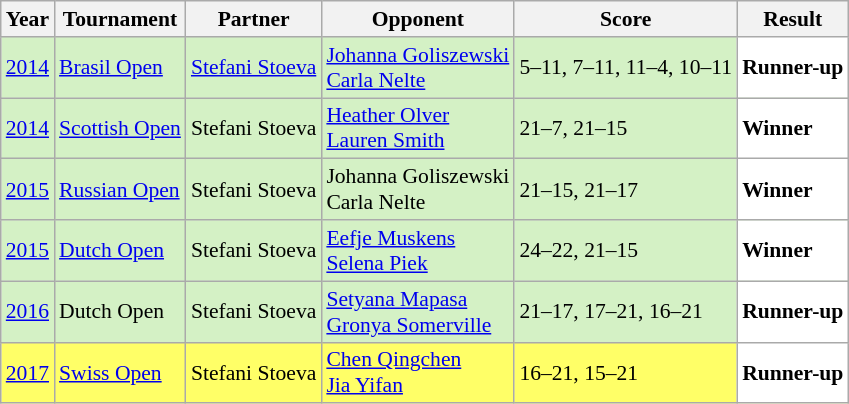<table class="sortable wikitable" style="font-size: 90%;">
<tr>
<th>Year</th>
<th>Tournament</th>
<th>Partner</th>
<th>Opponent</th>
<th>Score</th>
<th>Result</th>
</tr>
<tr style="background:#D4F1C5">
<td align="center"><a href='#'>2014</a></td>
<td align="left"><a href='#'>Brasil Open</a></td>
<td align="left"> <a href='#'>Stefani Stoeva</a></td>
<td align="left"> <a href='#'>Johanna Goliszewski</a><br> <a href='#'>Carla Nelte</a></td>
<td align="left">5–11, 7–11, 11–4, 10–11</td>
<td style="text-align:left; background:white"> <strong>Runner-up</strong></td>
</tr>
<tr style="background:#D4F1C5">
<td align="center"><a href='#'>2014</a></td>
<td align="left"><a href='#'>Scottish Open</a></td>
<td align="left"> Stefani Stoeva</td>
<td align="left"> <a href='#'>Heather Olver</a><br> <a href='#'>Lauren Smith</a></td>
<td align="left">21–7, 21–15</td>
<td style="text-align:left; background:white"> <strong>Winner</strong></td>
</tr>
<tr style="background:#D4F1C5">
<td align="center"><a href='#'>2015</a></td>
<td align="left"><a href='#'>Russian Open</a></td>
<td align="left"> Stefani Stoeva</td>
<td align="left"> Johanna Goliszewski<br> Carla Nelte</td>
<td align="left">21–15, 21–17</td>
<td style="text-align:left; background:white"> <strong>Winner</strong></td>
</tr>
<tr style="background:#D4F1C5">
<td align="center"><a href='#'>2015</a></td>
<td align="left"><a href='#'>Dutch Open</a></td>
<td align="left"> Stefani Stoeva</td>
<td align="left"> <a href='#'>Eefje Muskens</a><br> <a href='#'>Selena Piek</a></td>
<td align="left">24–22, 21–15</td>
<td style="text-align:left; background:white"> <strong>Winner</strong></td>
</tr>
<tr style="background:#D4F1C5">
<td align="center"><a href='#'>2016</a></td>
<td align="left">Dutch Open</td>
<td align="left"> Stefani Stoeva</td>
<td align="left"> <a href='#'>Setyana Mapasa</a><br> <a href='#'>Gronya Somerville</a></td>
<td align="left">21–17, 17–21, 16–21</td>
<td style="text-align:left; background:white"> <strong>Runner-up</strong></td>
</tr>
<tr style="background:#FFFF67">
<td align="center"><a href='#'>2017</a></td>
<td align="left"><a href='#'>Swiss Open</a></td>
<td align="left"> Stefani Stoeva</td>
<td align="left"> <a href='#'>Chen Qingchen</a><br> <a href='#'>Jia Yifan</a></td>
<td align="left">16–21, 15–21</td>
<td style="text-align:left; background:white"> <strong>Runner-up</strong></td>
</tr>
</table>
